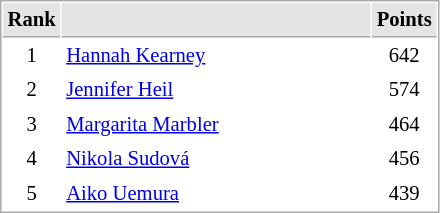<table cellspacing="1" cellpadding="3" style="border:1px solid #AAAAAA;font-size:86%">
<tr bgcolor="#E4E4E4">
<th style="border-bottom:1px solid #AAAAAA" width=10>Rank</th>
<th style="border-bottom:1px solid #AAAAAA" width=200></th>
<th style="border-bottom:1px solid #AAAAAA" width=20>Points</th>
</tr>
<tr>
<td align="center">1</td>
<td> <a href='#'>Hannah Kearney</a></td>
<td align=center>642</td>
</tr>
<tr>
<td align="center">2</td>
<td> <a href='#'>Jennifer Heil</a></td>
<td align=center>574</td>
</tr>
<tr>
<td align="center">3</td>
<td> <a href='#'>Margarita Marbler</a></td>
<td align=center>464</td>
</tr>
<tr>
<td align="center">4</td>
<td> <a href='#'>Nikola Sudová</a></td>
<td align=center>456</td>
</tr>
<tr>
<td align="center">5</td>
<td> <a href='#'>Aiko Uemura</a></td>
<td align=center>439</td>
</tr>
</table>
